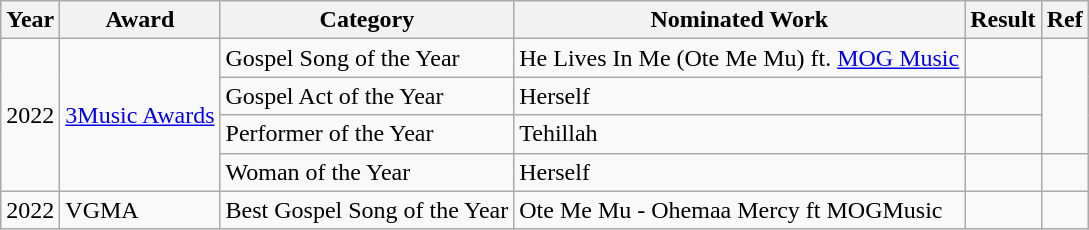<table class="wikitable">
<tr>
<th>Year</th>
<th>Award</th>
<th>Category</th>
<th>Nominated Work</th>
<th>Result</th>
<th>Ref</th>
</tr>
<tr>
<td rowspan="4">2022</td>
<td rowspan="4"><a href='#'>3Music Awards</a></td>
<td>Gospel Song of the Year</td>
<td>He Lives In Me (Ote Me Mu) ft. <a href='#'>MOG Music</a></td>
<td></td>
<td rowspan="3"></td>
</tr>
<tr>
<td>Gospel Act of the Year</td>
<td>Herself</td>
<td></td>
</tr>
<tr>
<td>Performer of the Year</td>
<td>Tehillah</td>
<td></td>
</tr>
<tr>
<td>Woman of the Year</td>
<td>Herself</td>
<td></td>
<td></td>
</tr>
<tr>
<td>2022</td>
<td>VGMA</td>
<td>Best Gospel Song of the Year</td>
<td>Ote Me Mu - Ohemaa Mercy ft MOGMusic</td>
<td></td>
<td></td>
</tr>
</table>
